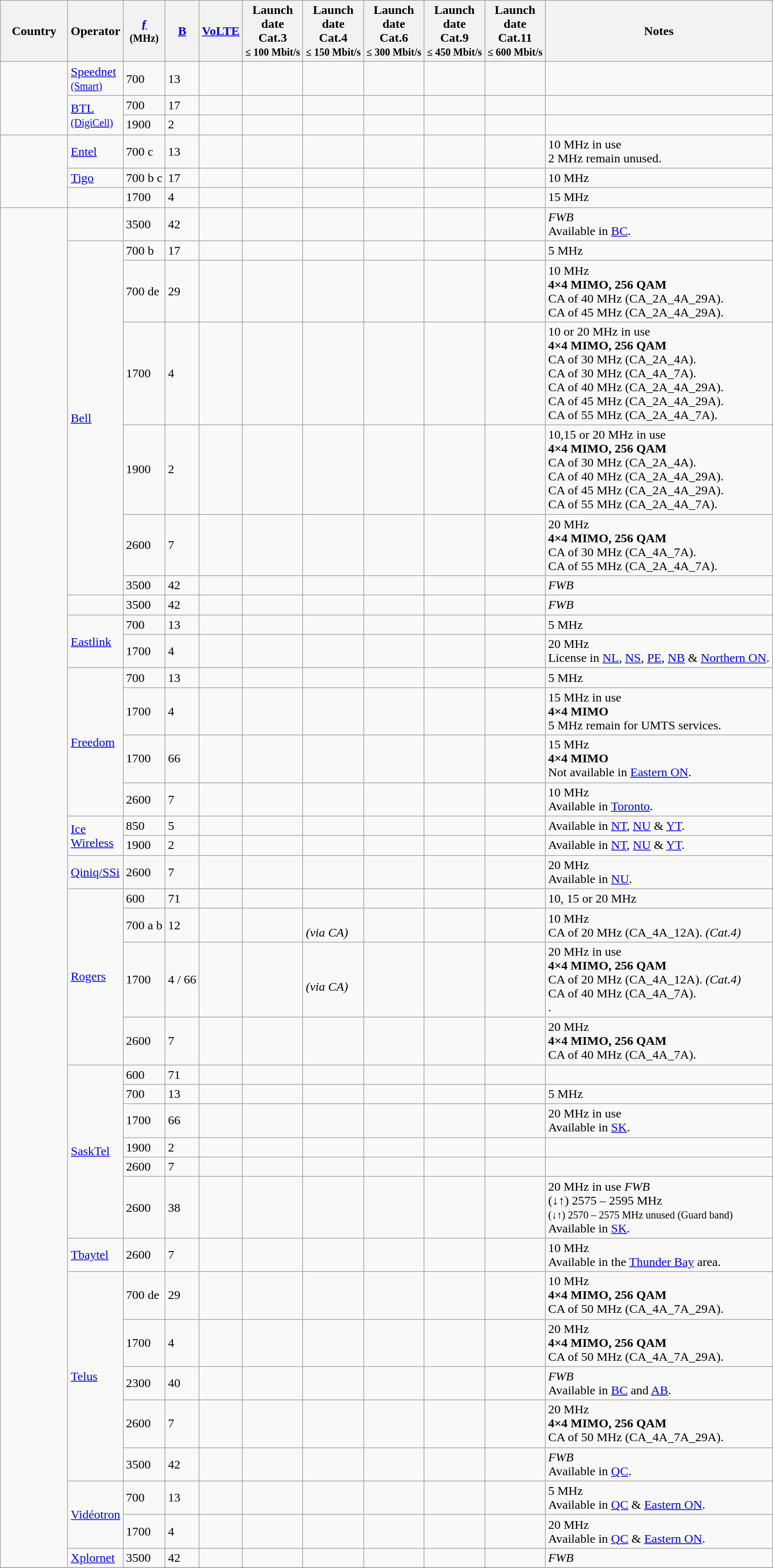<table class="wikitable sortable sticky-header">
<tr>
<th scope="col" style="width: 80px;">Country</th>
<th scope="col" style="width: 50px;">Operator</th>
<th class="sortable" data-sort-type="number"><a href='#'>ƒ</a><br><small>(MHz)</small></th>
<th class="sortable" data-sort-type="number"><a href='#'>B</a></th>
<th class="sortable"><a href='#'>VoLTE</a></th>
<th>Launch<br>date<br>Cat.3<br><small>≤ 100 Mbit/s</small></th>
<th>Launch<br>date<br>Cat.4<br><small>≤ 150 Mbit/s</small></th>
<th>Launch<br>date<br>Cat.6<br><small>≤ 300 Mbit/s</small></th>
<th>Launch<br>date<br>Cat.9<br><small>≤ 450 Mbit/s</small></th>
<th>Launch<br>date<br>Cat.11<br><small>≤ 600 Mbit/s</small></th>
<th>Notes</th>
</tr>
<tr>
<td rowspan="3"></td>
<td><a href='#'>Speednet<br><small>(Smart)</small></a></td>
<td>700</td>
<td>13</td>
<td></td>
<td></td>
<td></td>
<td></td>
<td></td>
<td></td>
<td></td>
</tr>
<tr>
<td rowspan="2"><a href='#'>BTL<br><small>(DigiCell)</small></a></td>
<td>700</td>
<td>17</td>
<td></td>
<td></td>
<td></td>
<td></td>
<td></td>
<td></td>
<td></td>
</tr>
<tr>
<td>1900</td>
<td>2</td>
<td></td>
<td></td>
<td></td>
<td></td>
<td></td>
<td></td>
<td></td>
</tr>
<tr>
<td rowspan="3"></td>
<td><a href='#'>Entel</a></td>
<td>700 c</td>
<td>13</td>
<td></td>
<td></td>
<td></td>
<td> </td>
<td></td>
<td></td>
<td>10 MHz in use <br>2 MHz remain unused.</td>
</tr>
<tr>
<td><a href='#'>Tigo</a></td>
<td>700 b c</td>
<td>17</td>
<td></td>
<td></td>
<td></td>
<td></td>
<td></td>
<td></td>
<td>10 MHz </td>
</tr>
<tr>
<td></td>
<td>1700</td>
<td>4</td>
<td></td>
<td></td>
<td></td>
<td></td>
<td></td>
<td></td>
<td>15 MHz </td>
</tr>
<tr>
<td rowspan="36"></td>
<td></td>
<td>3500</td>
<td>42</td>
<td></td>
<td></td>
<td></td>
<td></td>
<td></td>
<td></td>
<td> <em>FWB</em><br>Available in <a href='#'>BC</a>.</td>
</tr>
<tr>
<td rowspan="6"><a href='#'>Bell</a></td>
<td>700 b</td>
<td>17</td>
<td></td>
<td></td>
<td></td>
<td></td>
<td></td>
<td></td>
<td>5 MHz </td>
</tr>
<tr>
<td>700 de</td>
<td>29</td>
<td></td>
<td></td>
<td></td>
<td></td>
<td> </td>
<td></td>
<td>10 MHz <br><strong>4×4 MIMO, 256 QAM</strong><br>CA of 40 MHz (CA_2A_4A_29A).<br>CA of 45 MHz (CA_2A_4A_29A).</td>
</tr>
<tr>
<td>1700</td>
<td>4</td>
<td></td>
<td></td>
<td></td>
<td></td>
<td> </td>
<td><br></td>
<td>10 or 20 MHz in use <br><strong>4×4 MIMO, 256 QAM</strong><br>CA of 30 MHz (CA_2A_4A).<br>CA of 30 MHz (CA_4A_7A).<br>CA of 40 MHz (CA_2A_4A_29A).<br>CA of 45 MHz (CA_2A_4A_29A).<br>CA of 55 MHz (CA_2A_4A_7A).</td>
</tr>
<tr>
<td>1900</td>
<td>2</td>
<td></td>
<td></td>
<td></td>
<td></td>
<td> </td>
<td><br></td>
<td>10,15 or 20 MHz in use <br><strong>4×4 MIMO, 256 QAM</strong><br>CA of 30 MHz (CA_2A_4A).<br>CA of 40 MHz (CA_2A_4A_29A).<br>CA of 45 MHz (CA_2A_4A_29A).<br>CA of 55 MHz (CA_2A_4A_7A).</td>
</tr>
<tr>
<td>2600</td>
<td>7</td>
<td></td>
<td></td>
<td></td>
<td></td>
<td></td>
<td><br></td>
<td>20 MHz <br><strong>4×4 MIMO, 256 QAM</strong><br>CA of 30 MHz (CA_4A_7A).<br>CA of 55 MHz (CA_2A_4A_7A).</td>
</tr>
<tr>
<td>3500</td>
<td>42</td>
<td></td>
<td></td>
<td></td>
<td></td>
<td></td>
<td></td>
<td> <em>FWB</em></td>
</tr>
<tr>
<td></td>
<td>3500</td>
<td>42</td>
<td></td>
<td></td>
<td></td>
<td></td>
<td></td>
<td></td>
<td> <em>FWB</em></td>
</tr>
<tr>
<td rowspan="2"><a href='#'>Eastlink</a></td>
<td>700</td>
<td>13</td>
<td></td>
<td></td>
<td></td>
<td></td>
<td></td>
<td></td>
<td>5 MHz </td>
</tr>
<tr>
<td>1700</td>
<td>4</td>
<td></td>
<td></td>
<td></td>
<td></td>
<td></td>
<td></td>
<td>20 MHz <br>License in <a href='#'>NL</a>, <a href='#'>NS</a>, <a href='#'>PE</a>, <a href='#'>NB</a> & <a href='#'>Northern ON</a>.</td>
</tr>
<tr>
<td rowspan="4"><a href='#'>Freedom</a></td>
<td>700</td>
<td>13</td>
<td></td>
<td></td>
<td></td>
<td></td>
<td></td>
<td></td>
<td>5 MHz </td>
</tr>
<tr>
<td>1700</td>
<td>4</td>
<td></td>
<td></td>
<td></td>
<td></td>
<td></td>
<td></td>
<td>15 MHz in use <br><strong>4×4 MIMO</strong><br>5 MHz remain for UMTS services.</td>
</tr>
<tr>
<td>1700</td>
<td>66</td>
<td></td>
<td></td>
<td></td>
<td></td>
<td></td>
<td></td>
<td>15 MHz <br><strong>4×4 MIMO</strong><br>Not available in <a href='#'>Eastern ON</a>.</td>
</tr>
<tr>
<td>2600</td>
<td>7</td>
<td></td>
<td></td>
<td></td>
<td></td>
<td></td>
<td></td>
<td>10 MHz <br>Available in <a href='#'>Toronto</a>.</td>
</tr>
<tr>
<td rowspan="2"><a href='#'>Ice Wireless</a></td>
<td>850</td>
<td>5</td>
<td></td>
<td></td>
<td></td>
<td></td>
<td></td>
<td></td>
<td>Available in <a href='#'>NT</a>, <a href='#'>NU</a> & <a href='#'>YT</a>.</td>
</tr>
<tr>
<td>1900</td>
<td>2</td>
<td></td>
<td></td>
<td></td>
<td></td>
<td></td>
<td></td>
<td>Available in <a href='#'>NT</a>, <a href='#'>NU</a> & <a href='#'>YT</a>.</td>
</tr>
<tr>
<td><a href='#'>Qiniq/SSi</a></td>
<td>2600</td>
<td>7</td>
<td></td>
<td></td>
<td></td>
<td></td>
<td></td>
<td></td>
<td>20 MHz <br>Available in <a href='#'>NU</a>.</td>
</tr>
<tr>
<td rowspan="4"><a href='#'>Rogers</a></td>
<td>600</td>
<td>71</td>
<td></td>
<td></td>
<td></td>
<td></td>
<td></td>
<td></td>
<td>10, 15 or 20 MHz <br></td>
</tr>
<tr>
<td>700 a b</td>
<td>12</td>
<td></td>
<td></td>
<td><br><em>(via CA)</em></td>
<td></td>
<td></td>
<td></td>
<td>10 MHz <br>CA of 20 MHz (CA_4A_12A). <em>(Cat.4)</em></td>
</tr>
<tr>
<td>1700</td>
<td>4 / 66</td>
<td></td>
<td></td>
<td><br><em>(via CA)</em></td>
<td></td>
<td></td>
<td></td>
<td>20 MHz in use <br><strong>4×4 MIMO, 256 QAM</strong><br>CA of 20 MHz (CA_4A_12A). <em>(Cat.4)</em><br>CA of 40 MHz (CA_4A_7A).<br>.</td>
</tr>
<tr>
<td>2600</td>
<td>7</td>
<td></td>
<td></td>
<td></td>
<td></td>
<td></td>
<td></td>
<td>20 MHz <br><strong>4×4 MIMO, 256 QAM</strong><br>CA of 40 MHz (CA_4A_7A).</td>
</tr>
<tr>
<td rowspan="6"><a href='#'>SaskTel</a></td>
<td>600</td>
<td>71</td>
<td></td>
<td></td>
<td></td>
<td></td>
<td></td>
<td></td>
<td></td>
</tr>
<tr>
<td>700</td>
<td>13</td>
<td></td>
<td></td>
<td></td>
<td></td>
<td></td>
<td></td>
<td>5 MHz </td>
</tr>
<tr>
<td>1700</td>
<td>66</td>
<td></td>
<td></td>
<td></td>
<td></td>
<td></td>
<td></td>
<td>20 MHz in use <br>Available in <a href='#'>SK</a>.</td>
</tr>
<tr>
<td>1900</td>
<td>2</td>
<td></td>
<td></td>
<td></td>
<td></td>
<td></td>
<td></td>
<td></td>
</tr>
<tr>
<td>2600</td>
<td>7</td>
<td></td>
<td></td>
<td></td>
<td></td>
<td></td>
<td></td>
<td></td>
</tr>
<tr>
<td>2600</td>
<td>38</td>
<td></td>
<td></td>
<td></td>
<td></td>
<td></td>
<td></td>
<td>20 MHz in use  <em>FWB</em><br>(↓↑) 2575 – 2595 MHz<br><small>(↓↑) 2570 – 2575 MHz unused (Guard band)</small><br>Available in <a href='#'>SK</a>.</td>
</tr>
<tr>
<td><a href='#'>Tbaytel</a></td>
<td>2600</td>
<td>7</td>
<td></td>
<td></td>
<td></td>
<td></td>
<td></td>
<td></td>
<td>10 MHz <br>Available in the <a href='#'>Thunder Bay</a> area.</td>
</tr>
<tr>
<td rowspan="5"><a href='#'>Telus</a></td>
<td>700 de</td>
<td>29</td>
<td></td>
<td></td>
<td></td>
<td></td>
<td></td>
<td></td>
<td>10 MHz <br><strong>4×4 MIMO, 256 QAM</strong><br>CA of 50 MHz (CA_4A_7A_29A).</td>
</tr>
<tr>
<td>1700</td>
<td>4</td>
<td></td>
<td></td>
<td></td>
<td></td>
<td></td>
<td></td>
<td>20 MHz <br><strong>4×4 MIMO, 256 QAM</strong><br>CA of 50 MHz (CA_4A_7A_29A).</td>
</tr>
<tr>
<td>2300</td>
<td>40</td>
<td></td>
<td></td>
<td></td>
<td></td>
<td></td>
<td></td>
<td> <em>FWB</em><br>Available in <a href='#'>BC</a> and <a href='#'>AB</a>.</td>
</tr>
<tr>
<td>2600</td>
<td>7</td>
<td></td>
<td></td>
<td></td>
<td></td>
<td></td>
<td></td>
<td>20 MHz <br><strong>4×4 MIMO, 256 QAM</strong><br>CA of 50 MHz (CA_4A_7A_29A).</td>
</tr>
<tr>
<td>3500</td>
<td>42</td>
<td></td>
<td></td>
<td></td>
<td></td>
<td></td>
<td></td>
<td> <em>FWB</em><br>Available in <a href='#'>QC</a>.</td>
</tr>
<tr>
<td rowspan="2"><a href='#'>Vidéotron</a></td>
<td>700</td>
<td>13</td>
<td></td>
<td></td>
<td></td>
<td></td>
<td></td>
<td></td>
<td>5 MHz <br>Available in <a href='#'>QC</a> & <a href='#'>Eastern ON</a>.</td>
</tr>
<tr>
<td>1700</td>
<td>4</td>
<td></td>
<td></td>
<td></td>
<td></td>
<td></td>
<td></td>
<td>20 MHz <br>Available in <a href='#'>QC</a> & <a href='#'>Eastern ON</a>.</td>
</tr>
<tr>
<td><a href='#'>Xplornet</a></td>
<td>3500</td>
<td>42</td>
<td></td>
<td></td>
<td></td>
<td></td>
<td></td>
<td></td>
<td><em>FWB</em></td>
</tr>
<tr>
</tr>
</table>
